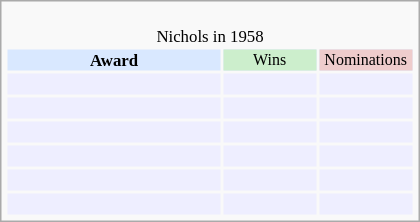<table class="infobox" style="width: 25em; text-align: left; font-size: 70%; vertical-align: middle;">
<tr>
<td colspan="3" style="text-align:center;"><br>Nichols in 1958</td>
</tr>
<tr bgcolor=#D9E8FF style="text-align:center;">
<th style="vertical-align: middle;">Award</th>
<td style="background:#cceecc; font-size:8pt;" width="60px">Wins</td>
<td style="background:#eecccc; font-size:8pt;" width="60px">Nominations</td>
</tr>
<tr bgcolor=#eeeeff>
<td align="center"><br></td>
<td></td>
<td></td>
</tr>
<tr bgcolor=#eeeeff>
<td align="center"><br></td>
<td></td>
<td></td>
</tr>
<tr bgcolor=#eeeeff>
<td align="center"><br></td>
<td></td>
<td></td>
</tr>
<tr bgcolor=#eeeeff>
<td align="center"><br></td>
<td></td>
<td></td>
</tr>
<tr bgcolor=#eeeeff>
<td align="center"><br></td>
<td></td>
<td></td>
</tr>
<tr bgcolor=#eeeeff>
<td align="center"><br></td>
<td></td>
<td></td>
</tr>
</table>
